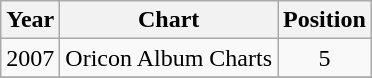<table class="wikitable">
<tr>
<th>Year</th>
<th>Chart</th>
<th>Position</th>
</tr>
<tr>
<td>2007</td>
<td>Oricon Album Charts</td>
<td align="center">5</td>
</tr>
<tr>
</tr>
</table>
